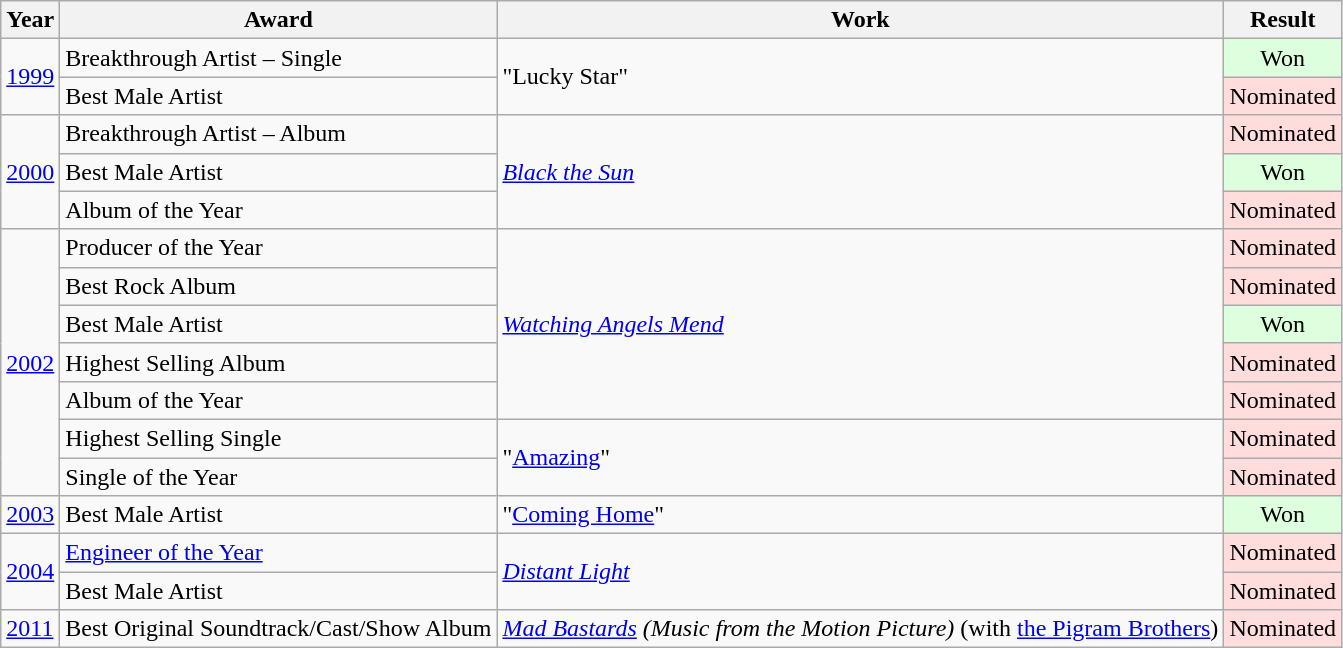<table class="wikitable">
<tr>
<th>Year</th>
<th>Award</th>
<th>Work</th>
<th>Result</th>
</tr>
<tr>
<td rowspan="2"><a href='#'>1999</a></td>
<td>Breakthrough Artist – Single</td>
<td rowspan="2">"Lucky Star"</td>
<td style="text-align:center; background:#dfd;">Won</td>
</tr>
<tr>
<td>Best Male Artist</td>
<td style="text-align:center; background:#fdd;">Nominated</td>
</tr>
<tr>
<td rowspan="3"><a href='#'>2000</a></td>
<td>Breakthrough Artist – Album</td>
<td rowspan="3"><em><a href='#'>Black the Sun</a></em></td>
<td style="text-align:center; background:#fdd;">Nominated</td>
</tr>
<tr>
<td>Best Male Artist</td>
<td style="text-align:center; background:#dfd;">Won</td>
</tr>
<tr>
<td>Album of the Year</td>
<td style="text-align:center; background:#fdd;">Nominated</td>
</tr>
<tr>
<td rowspan="7"><a href='#'>2002</a></td>
<td>Producer of the Year</td>
<td rowspan="5"><em><a href='#'>Watching Angels Mend</a></em></td>
<td style="text-align:center; background:#fdd;">Nominated</td>
</tr>
<tr>
<td>Best Rock Album</td>
<td style="text-align:center; background:#fdd;">Nominated</td>
</tr>
<tr>
<td>Best Male Artist</td>
<td style="text-align:center; background:#dfd;">Won</td>
</tr>
<tr>
<td>Highest Selling Album</td>
<td style="text-align:center; background:#fdd;">Nominated</td>
</tr>
<tr>
<td>Album of the Year</td>
<td style="text-align:center; background:#fdd;">Nominated</td>
</tr>
<tr>
<td>Highest Selling Single</td>
<td rowspan="2">"<a href='#'>Amazing</a>"</td>
<td style="text-align:center; background:#fdd;">Nominated</td>
</tr>
<tr>
<td>Single of the Year</td>
<td style="text-align:center; background:#fdd;">Nominated</td>
</tr>
<tr>
<td><a href='#'>2003</a></td>
<td>Best Male Artist</td>
<td>"<a href='#'>Coming Home</a>"</td>
<td style="text-align:center; background:#dfd;">Won</td>
</tr>
<tr>
<td rowspan="2"><a href='#'>2004</a></td>
<td><a href='#'>Engineer of the Year</a></td>
<td rowspan="2"><em><a href='#'>Distant Light</a></em></td>
<td style="text-align:center; background:#fdd;">Nominated</td>
</tr>
<tr>
<td>Best Male Artist</td>
<td style="text-align:center; background:#fdd;">Nominated</td>
</tr>
<tr>
<td><a href='#'>2011</a></td>
<td>Best Original Soundtrack/Cast/Show Album</td>
<td rowspan="2"><em><a href='#'>Mad Bastards</a> (Music from the Motion Picture)</em> (with <a href='#'>the Pigram Brothers</a>)</td>
<td style="text-align:center; background:#fdd;">Nominated</td>
</tr>
</table>
